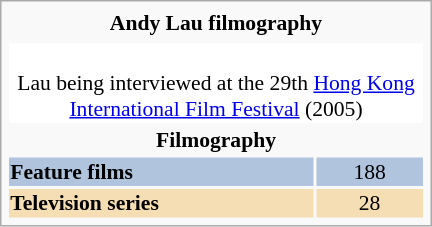<table class="infobox" style="width: 20em; text-align: left; font-size: 90%; vertical-align: middle; background-color: #white;">
<tr>
<td colspan="2" style="text-align:center;"><strong>Andy Lau filmography</strong></td>
</tr>
<tr>
</tr>
<tr style="background-color: white;">
<td colspan="3" style="text-align:center;"><br>Lau being interviewed at the 29th <a href='#'>Hong Kong International Film Festival</a> (2005)</td>
</tr>
<tr>
<th colspan="2" align="center">Filmography</th>
</tr>
<tr>
<th style="background:#B0C4DE;">Feature films</th>
<td style="background:#B0C4DE;" colspan="2" align="center" width=50>188</td>
</tr>
<tr>
<th style="background:#F5DEB3;">Television series</th>
<td style="background:#F5DEB3;" colspan="2" align="center" width=50>28</td>
</tr>
</table>
